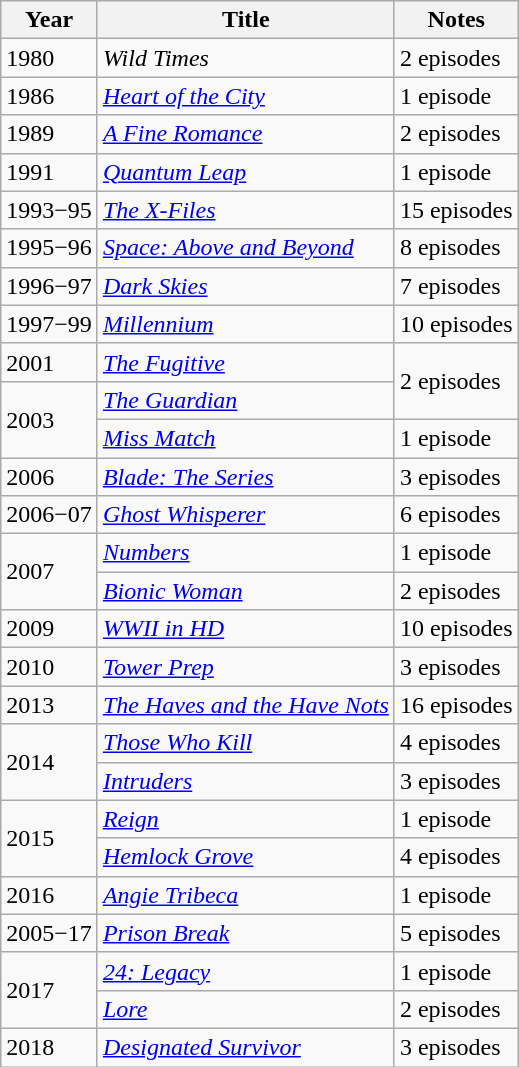<table class="wikitable">
<tr>
<th>Year</th>
<th>Title</th>
<th>Notes</th>
</tr>
<tr>
<td>1980</td>
<td><em>Wild Times</em></td>
<td>2 episodes</td>
</tr>
<tr>
<td>1986</td>
<td><em><a href='#'>Heart of the City</a></em></td>
<td>1 episode</td>
</tr>
<tr>
<td>1989</td>
<td><em><a href='#'>A Fine Romance</a></em></td>
<td>2 episodes</td>
</tr>
<tr>
<td>1991</td>
<td><em><a href='#'>Quantum Leap</a></em></td>
<td>1 episode</td>
</tr>
<tr>
<td>1993−95</td>
<td><em><a href='#'>The X-Files</a></em></td>
<td>15 episodes</td>
</tr>
<tr>
<td>1995−96</td>
<td><em><a href='#'>Space: Above and Beyond</a></em></td>
<td>8 episodes</td>
</tr>
<tr>
<td>1996−97</td>
<td><em><a href='#'>Dark Skies</a></em></td>
<td>7 episodes</td>
</tr>
<tr>
<td>1997−99</td>
<td><em><a href='#'>Millennium</a></em></td>
<td>10 episodes</td>
</tr>
<tr>
<td>2001</td>
<td><em><a href='#'>The Fugitive</a></em></td>
<td rowspan=2>2 episodes</td>
</tr>
<tr>
<td rowspan=2>2003</td>
<td><em><a href='#'>The Guardian</a></em></td>
</tr>
<tr>
<td><em><a href='#'>Miss Match</a></em></td>
<td>1 episode</td>
</tr>
<tr>
<td>2006</td>
<td><em><a href='#'>Blade: The Series</a></em></td>
<td>3 episodes</td>
</tr>
<tr>
<td>2006−07</td>
<td><em><a href='#'>Ghost Whisperer</a></em></td>
<td>6 episodes</td>
</tr>
<tr>
<td rowspan=2>2007</td>
<td><em><a href='#'>Numbers</a></em></td>
<td>1 episode</td>
</tr>
<tr>
<td><em><a href='#'>Bionic Woman</a></em></td>
<td>2 episodes</td>
</tr>
<tr>
<td>2009</td>
<td><em><a href='#'>WWII in HD</a></em></td>
<td>10 episodes</td>
</tr>
<tr>
<td>2010</td>
<td><em><a href='#'>Tower Prep</a></em></td>
<td>3 episodes</td>
</tr>
<tr>
<td>2013</td>
<td><em><a href='#'>The Haves and the Have Nots</a></em></td>
<td>16 episodes</td>
</tr>
<tr>
<td rowspan=2>2014</td>
<td><em><a href='#'>Those Who Kill</a></em></td>
<td>4 episodes</td>
</tr>
<tr>
<td><em><a href='#'>Intruders</a></em></td>
<td>3 episodes</td>
</tr>
<tr>
<td rowspan=2>2015</td>
<td><em><a href='#'>Reign</a></em></td>
<td>1 episode</td>
</tr>
<tr>
<td><em><a href='#'>Hemlock Grove</a></em></td>
<td>4 episodes</td>
</tr>
<tr>
<td>2016</td>
<td><em><a href='#'>Angie Tribeca</a></em></td>
<td>1 episode</td>
</tr>
<tr>
<td>2005−17</td>
<td><em><a href='#'>Prison Break</a></em></td>
<td>5 episodes</td>
</tr>
<tr>
<td rowspan=2>2017</td>
<td><em><a href='#'>24: Legacy</a></em></td>
<td>1 episode</td>
</tr>
<tr>
<td><em><a href='#'>Lore</a></em></td>
<td>2 episodes</td>
</tr>
<tr>
<td>2018</td>
<td><em><a href='#'>Designated Survivor</a></em></td>
<td>3 episodes</td>
</tr>
</table>
